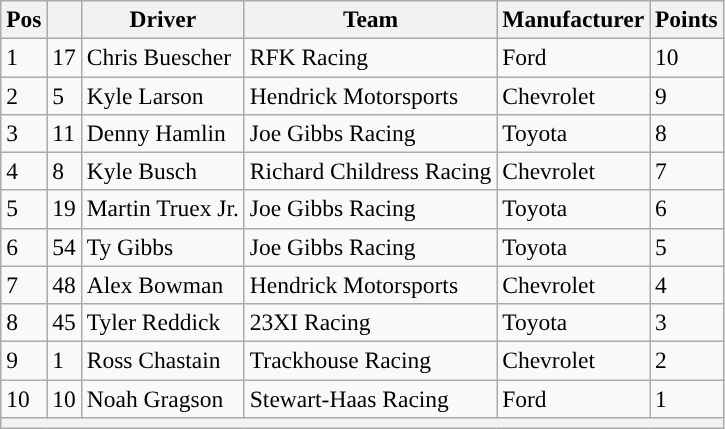<table class="wikitable" style="font-size:98%">
<tr>
<th>Pos</th>
<th></th>
<th>Driver</th>
<th>Team</th>
<th>Manufacturer</th>
<th>Points</th>
</tr>
<tr>
<td>1</td>
<td>17</td>
<td>Chris Buescher</td>
<td>RFK Racing</td>
<td>Ford</td>
<td>10</td>
</tr>
<tr>
<td>2</td>
<td>5</td>
<td>Kyle Larson</td>
<td>Hendrick Motorsports</td>
<td>Chevrolet</td>
<td>9</td>
</tr>
<tr>
<td>3</td>
<td>11</td>
<td>Denny Hamlin</td>
<td>Joe Gibbs Racing</td>
<td>Toyota</td>
<td>8</td>
</tr>
<tr>
<td>4</td>
<td>8</td>
<td>Kyle Busch</td>
<td>Richard Childress Racing</td>
<td>Chevrolet</td>
<td>7</td>
</tr>
<tr>
<td>5</td>
<td>19</td>
<td>Martin Truex Jr.</td>
<td>Joe Gibbs Racing</td>
<td>Toyota</td>
<td>6</td>
</tr>
<tr>
<td>6</td>
<td>54</td>
<td>Ty Gibbs</td>
<td>Joe Gibbs Racing</td>
<td>Toyota</td>
<td>5</td>
</tr>
<tr>
<td>7</td>
<td>48</td>
<td>Alex Bowman</td>
<td>Hendrick Motorsports</td>
<td>Chevrolet</td>
<td>4</td>
</tr>
<tr>
<td>8</td>
<td>45</td>
<td>Tyler Reddick</td>
<td>23XI Racing</td>
<td>Toyota</td>
<td>3</td>
</tr>
<tr>
<td>9</td>
<td>1</td>
<td>Ross Chastain</td>
<td>Trackhouse Racing</td>
<td>Chevrolet</td>
<td>2</td>
</tr>
<tr>
<td>10</td>
<td>10</td>
<td>Noah Gragson</td>
<td>Stewart-Haas Racing</td>
<td>Ford</td>
<td>1</td>
</tr>
<tr>
<th colspan="6"></th>
</tr>
</table>
